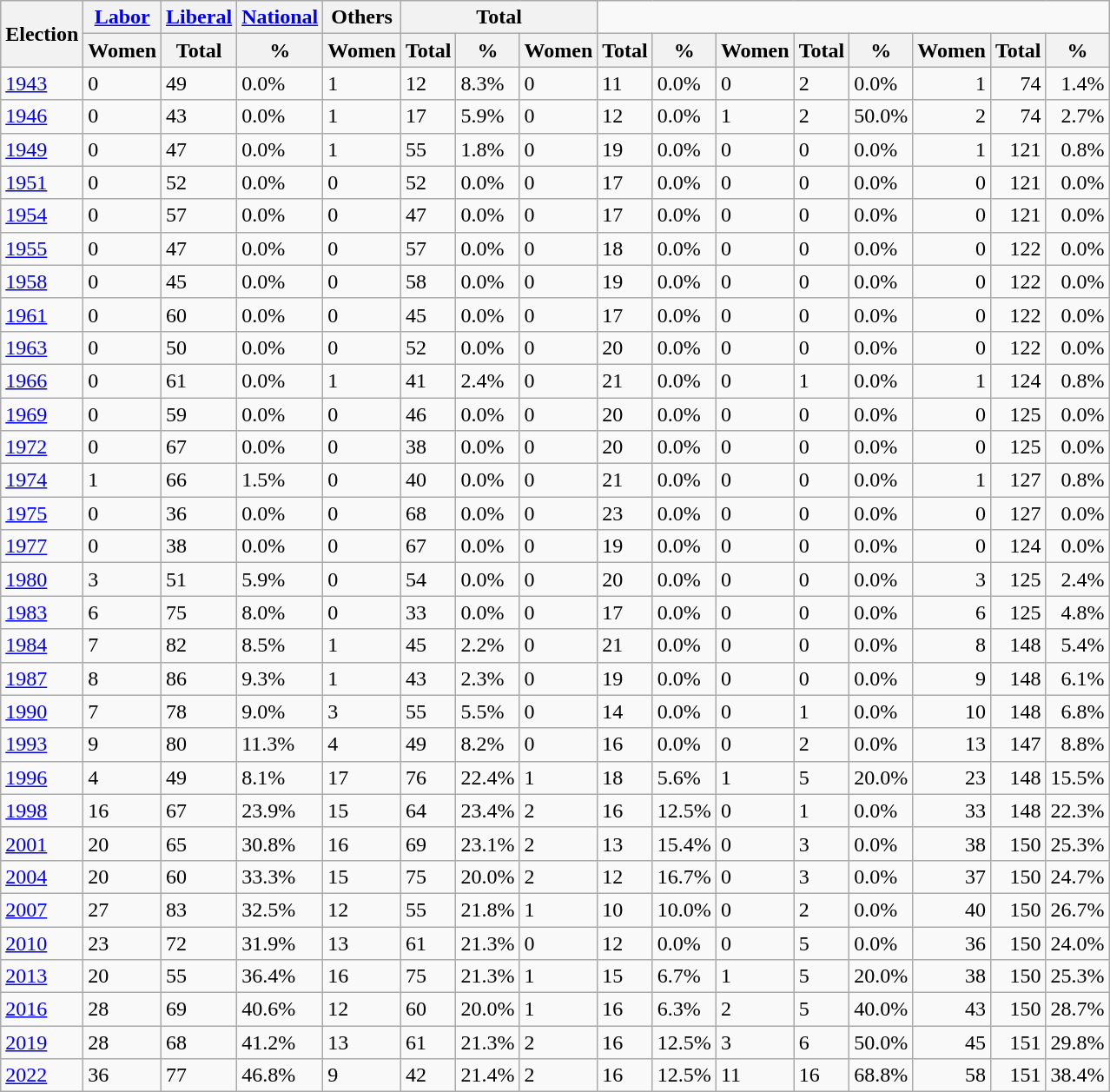<table class="wikitable">
<tr>
<th rowspan=2>Election</th>
<th><a href='#'>Labor</a></th>
<th><a href='#'>Liberal</a></th>
<th><a href='#'>National</a></th>
<th>Others</th>
<th colspan=3>Total</th>
</tr>
<tr>
<th>Women</th>
<th>Total</th>
<th>%</th>
<th>Women</th>
<th>Total</th>
<th>%</th>
<th>Women</th>
<th>Total</th>
<th>%</th>
<th>Women</th>
<th>Total</th>
<th>%</th>
<th>Women</th>
<th>Total</th>
<th>%</th>
</tr>
<tr>
<td><a href='#'>1943</a></td>
<td>0</td>
<td>49</td>
<td>0.0%</td>
<td>1</td>
<td>12</td>
<td>8.3%</td>
<td>0</td>
<td>11</td>
<td>0.0%</td>
<td>0</td>
<td>2</td>
<td>0.0%</td>
<td align=right>1</td>
<td align=right>74</td>
<td align=right>1.4%</td>
</tr>
<tr>
<td><a href='#'>1946</a></td>
<td>0</td>
<td>43</td>
<td>0.0%</td>
<td>1</td>
<td>17</td>
<td>5.9%</td>
<td>0</td>
<td>12</td>
<td>0.0%</td>
<td>1</td>
<td>2</td>
<td>50.0%</td>
<td align=right>2</td>
<td align=right>74</td>
<td align=right>2.7%</td>
</tr>
<tr>
<td><a href='#'>1949</a></td>
<td>0</td>
<td>47</td>
<td>0.0%</td>
<td>1</td>
<td>55</td>
<td>1.8%</td>
<td>0</td>
<td>19</td>
<td>0.0%</td>
<td>0</td>
<td>0</td>
<td>0.0%</td>
<td align=right>1</td>
<td align=right>121</td>
<td align=right>0.8%</td>
</tr>
<tr>
<td><a href='#'>1951</a></td>
<td>0</td>
<td>52</td>
<td>0.0%</td>
<td>0</td>
<td>52</td>
<td>0.0%</td>
<td>0</td>
<td>17</td>
<td>0.0%</td>
<td>0</td>
<td>0</td>
<td>0.0%</td>
<td align=right>0</td>
<td align=right>121</td>
<td align=right>0.0%</td>
</tr>
<tr>
<td><a href='#'>1954</a></td>
<td>0</td>
<td>57</td>
<td>0.0%</td>
<td>0</td>
<td>47</td>
<td>0.0%</td>
<td>0</td>
<td>17</td>
<td>0.0%</td>
<td>0</td>
<td>0</td>
<td>0.0%</td>
<td align=right>0</td>
<td align=right>121</td>
<td align=right>0.0%</td>
</tr>
<tr>
<td><a href='#'>1955</a></td>
<td>0</td>
<td>47</td>
<td>0.0%</td>
<td>0</td>
<td>57</td>
<td>0.0%</td>
<td>0</td>
<td>18</td>
<td>0.0%</td>
<td>0</td>
<td>0</td>
<td>0.0%</td>
<td align=right>0</td>
<td align=right>122</td>
<td align=right>0.0%</td>
</tr>
<tr>
<td><a href='#'>1958</a></td>
<td>0</td>
<td>45</td>
<td>0.0%</td>
<td>0</td>
<td>58</td>
<td>0.0%</td>
<td>0</td>
<td>19</td>
<td>0.0%</td>
<td>0</td>
<td>0</td>
<td>0.0%</td>
<td align=right>0</td>
<td align=right>122</td>
<td align=right>0.0%</td>
</tr>
<tr>
<td><a href='#'>1961</a></td>
<td>0</td>
<td>60</td>
<td>0.0%</td>
<td>0</td>
<td>45</td>
<td>0.0%</td>
<td>0</td>
<td>17</td>
<td>0.0%</td>
<td>0</td>
<td>0</td>
<td>0.0%</td>
<td align=right>0</td>
<td align=right>122</td>
<td align=right>0.0%</td>
</tr>
<tr>
<td><a href='#'>1963</a></td>
<td>0</td>
<td>50</td>
<td>0.0%</td>
<td>0</td>
<td>52</td>
<td>0.0%</td>
<td>0</td>
<td>20</td>
<td>0.0%</td>
<td>0</td>
<td>0</td>
<td>0.0%</td>
<td align=right>0</td>
<td align=right>122</td>
<td align=right>0.0%</td>
</tr>
<tr>
<td><a href='#'>1966</a></td>
<td>0</td>
<td>61</td>
<td>0.0%</td>
<td>1</td>
<td>41</td>
<td>2.4%</td>
<td>0</td>
<td>21</td>
<td>0.0%</td>
<td>0</td>
<td>1</td>
<td>0.0%</td>
<td align=right>1</td>
<td align=right>124</td>
<td align=right>0.8%</td>
</tr>
<tr>
<td><a href='#'>1969</a></td>
<td>0</td>
<td>59</td>
<td>0.0%</td>
<td>0</td>
<td>46</td>
<td>0.0%</td>
<td>0</td>
<td>20</td>
<td>0.0%</td>
<td>0</td>
<td>0</td>
<td>0.0%</td>
<td align=right>0</td>
<td align=right>125</td>
<td align=right>0.0%</td>
</tr>
<tr>
<td><a href='#'>1972</a></td>
<td>0</td>
<td>67</td>
<td>0.0%</td>
<td>0</td>
<td>38</td>
<td>0.0%</td>
<td>0</td>
<td>20</td>
<td>0.0%</td>
<td>0</td>
<td>0</td>
<td>0.0%</td>
<td align=right>0</td>
<td align=right>125</td>
<td align=right>0.0%</td>
</tr>
<tr>
<td><a href='#'>1974</a></td>
<td>1</td>
<td>66</td>
<td>1.5%</td>
<td>0</td>
<td>40</td>
<td>0.0%</td>
<td>0</td>
<td>21</td>
<td>0.0%</td>
<td>0</td>
<td>0</td>
<td>0.0%</td>
<td align=right>1</td>
<td align=right>127</td>
<td align=right>0.8%</td>
</tr>
<tr>
<td><a href='#'>1975</a></td>
<td>0</td>
<td>36</td>
<td>0.0%</td>
<td>0</td>
<td>68</td>
<td>0.0%</td>
<td>0</td>
<td>23</td>
<td>0.0%</td>
<td>0</td>
<td>0</td>
<td>0.0%</td>
<td align=right>0</td>
<td align=right>127</td>
<td align=right>0.0%</td>
</tr>
<tr>
<td><a href='#'>1977</a></td>
<td>0</td>
<td>38</td>
<td>0.0%</td>
<td>0</td>
<td>67</td>
<td>0.0%</td>
<td>0</td>
<td>19</td>
<td>0.0%</td>
<td>0</td>
<td>0</td>
<td>0.0%</td>
<td align=right>0</td>
<td align=right>124</td>
<td align=right>0.0%</td>
</tr>
<tr>
<td><a href='#'>1980</a></td>
<td>3</td>
<td>51</td>
<td>5.9%</td>
<td>0</td>
<td>54</td>
<td>0.0%</td>
<td>0</td>
<td>20</td>
<td>0.0%</td>
<td>0</td>
<td>0</td>
<td>0.0%</td>
<td align=right>3</td>
<td align=right>125</td>
<td align=right>2.4%</td>
</tr>
<tr>
<td><a href='#'>1983</a></td>
<td>6</td>
<td>75</td>
<td>8.0%</td>
<td>0</td>
<td>33</td>
<td>0.0%</td>
<td>0</td>
<td>17</td>
<td>0.0%</td>
<td>0</td>
<td>0</td>
<td>0.0%</td>
<td align=right>6</td>
<td align=right>125</td>
<td align=right>4.8%</td>
</tr>
<tr>
<td><a href='#'>1984</a></td>
<td>7</td>
<td>82</td>
<td>8.5%</td>
<td>1</td>
<td>45</td>
<td>2.2%</td>
<td>0</td>
<td>21</td>
<td>0.0%</td>
<td>0</td>
<td>0</td>
<td>0.0%</td>
<td align=right>8</td>
<td align=right>148</td>
<td align=right>5.4%</td>
</tr>
<tr>
<td><a href='#'>1987</a></td>
<td>8</td>
<td>86</td>
<td>9.3%</td>
<td>1</td>
<td>43</td>
<td>2.3%</td>
<td>0</td>
<td>19</td>
<td>0.0%</td>
<td>0</td>
<td>0</td>
<td>0.0%</td>
<td align=right>9</td>
<td align=right>148</td>
<td align=right>6.1%</td>
</tr>
<tr>
<td><a href='#'>1990</a></td>
<td>7</td>
<td>78</td>
<td>9.0%</td>
<td>3</td>
<td>55</td>
<td>5.5%</td>
<td>0</td>
<td>14</td>
<td>0.0%</td>
<td>0</td>
<td>1</td>
<td>0.0%</td>
<td align=right>10</td>
<td align=right>148</td>
<td align=right>6.8%</td>
</tr>
<tr>
<td><a href='#'>1993</a></td>
<td>9</td>
<td>80</td>
<td>11.3%</td>
<td>4</td>
<td>49</td>
<td>8.2%</td>
<td>0</td>
<td>16</td>
<td>0.0%</td>
<td>0</td>
<td>2</td>
<td>0.0%</td>
<td align=right>13</td>
<td align=right>147</td>
<td align=right>8.8%</td>
</tr>
<tr>
<td><a href='#'>1996</a></td>
<td>4</td>
<td>49</td>
<td>8.1%</td>
<td>17</td>
<td>76</td>
<td>22.4%</td>
<td>1</td>
<td>18</td>
<td>5.6%</td>
<td>1</td>
<td>5</td>
<td>20.0%</td>
<td align=right>23</td>
<td align=right>148</td>
<td align=right>15.5%</td>
</tr>
<tr>
<td><a href='#'>1998</a></td>
<td>16</td>
<td>67</td>
<td>23.9%</td>
<td>15</td>
<td>64</td>
<td>23.4%</td>
<td>2</td>
<td>16</td>
<td>12.5%</td>
<td>0</td>
<td>1</td>
<td>0.0%</td>
<td align=right>33</td>
<td align=right>148</td>
<td align=right>22.3%</td>
</tr>
<tr>
<td><a href='#'>2001</a></td>
<td>20</td>
<td>65</td>
<td>30.8%</td>
<td>16</td>
<td>69</td>
<td>23.1%</td>
<td>2</td>
<td>13</td>
<td>15.4%</td>
<td>0</td>
<td>3</td>
<td>0.0%</td>
<td align=right>38</td>
<td align=right>150</td>
<td align=right>25.3%</td>
</tr>
<tr>
<td><a href='#'>2004</a></td>
<td>20</td>
<td>60</td>
<td>33.3%</td>
<td>15</td>
<td>75</td>
<td>20.0%</td>
<td>2</td>
<td>12</td>
<td>16.7%</td>
<td>0</td>
<td>3</td>
<td>0.0%</td>
<td align=right>37</td>
<td align=right>150</td>
<td align=right>24.7%</td>
</tr>
<tr>
<td><a href='#'>2007</a></td>
<td>27</td>
<td>83</td>
<td>32.5%</td>
<td>12</td>
<td>55</td>
<td>21.8%</td>
<td>1</td>
<td>10</td>
<td>10.0%</td>
<td>0</td>
<td>2</td>
<td>0.0%</td>
<td align=right>40</td>
<td align=right>150</td>
<td align=right>26.7%</td>
</tr>
<tr>
<td><a href='#'>2010</a></td>
<td>23</td>
<td>72</td>
<td>31.9%</td>
<td>13</td>
<td>61</td>
<td>21.3%</td>
<td>0</td>
<td>12</td>
<td>0.0%</td>
<td>0</td>
<td>5</td>
<td>0.0%</td>
<td align=right>36</td>
<td align=right>150</td>
<td align=right>24.0%</td>
</tr>
<tr>
<td><a href='#'>2013</a></td>
<td>20</td>
<td>55</td>
<td>36.4%</td>
<td>16</td>
<td>75</td>
<td>21.3%</td>
<td>1</td>
<td>15</td>
<td>6.7%</td>
<td>1</td>
<td>5</td>
<td>20.0%</td>
<td align=right>38</td>
<td align=right>150</td>
<td align=right>25.3%</td>
</tr>
<tr>
<td><a href='#'>2016</a></td>
<td>28</td>
<td>69</td>
<td>40.6%</td>
<td>12</td>
<td>60</td>
<td>20.0%</td>
<td>1</td>
<td>16</td>
<td>6.3%</td>
<td>2</td>
<td>5</td>
<td>40.0%</td>
<td align=right>43</td>
<td align=right>150</td>
<td align=right>28.7%</td>
</tr>
<tr>
<td><a href='#'>2019</a></td>
<td>28</td>
<td>68</td>
<td>41.2%</td>
<td>13</td>
<td>61</td>
<td>21.3%</td>
<td>2</td>
<td>16</td>
<td>12.5%</td>
<td>3</td>
<td>6</td>
<td>50.0%</td>
<td align=right>45</td>
<td align=right>151</td>
<td align=right>29.8%</td>
</tr>
<tr>
<td><a href='#'>2022</a></td>
<td>36</td>
<td>77</td>
<td>46.8%</td>
<td>9</td>
<td>42</td>
<td>21.4%</td>
<td>2</td>
<td>16</td>
<td>12.5%</td>
<td>11</td>
<td>16</td>
<td>68.8%</td>
<td align=right>58</td>
<td align=right>151</td>
<td align=right>38.4%</td>
</tr>
</table>
